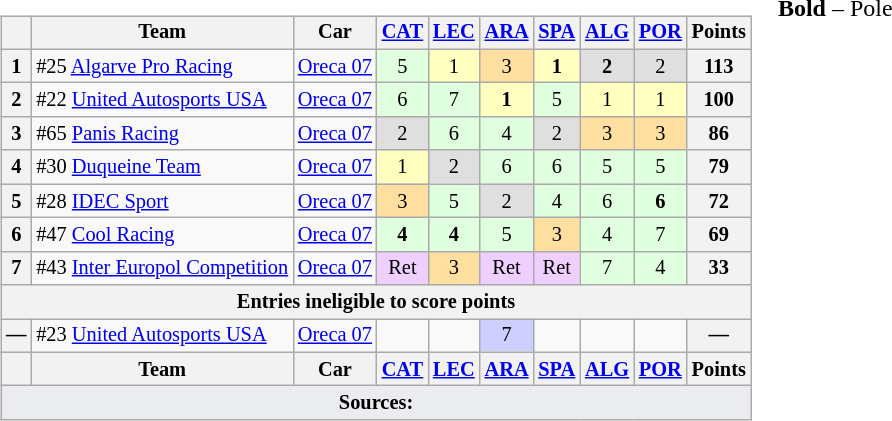<table>
<tr>
<td valign="top"><br><table class="wikitable" style="font-size:85%; text-align:center;">
<tr>
<th></th>
<th>Team</th>
<th>Car</th>
<th><a href='#'>CAT</a><br></th>
<th><a href='#'>LEC</a><br></th>
<th><a href='#'>ARA</a><br></th>
<th><a href='#'>SPA</a><br></th>
<th><a href='#'>ALG</a><br></th>
<th><a href='#'>POR</a><br></th>
<th>Points</th>
</tr>
<tr>
<th>1</th>
<td align="left"> #25 <a href='#'>Algarve Pro Racing</a></td>
<td align="left"><a href='#'>Oreca 07</a></td>
<td style="background:#DFFFDF;">5</td>
<td style="background:#FFFFBF;">1</td>
<td style="background:#FFDF9F;">3</td>
<td style="background:#FFFFBF;"><strong>1</strong></td>
<td style="background:#DFDFDF;"><strong>2</strong></td>
<td style="background:#DFDFDF;">2</td>
<th>113</th>
</tr>
<tr>
<th>2</th>
<td align="left"> #22 <a href='#'>United Autosports USA</a></td>
<td align="left"><a href='#'>Oreca 07</a></td>
<td style="background:#DFFFDF;">6</td>
<td style="background:#DFFFDF;">7</td>
<td style="background:#FFFFBF;"><strong>1</strong></td>
<td style="background:#DFFFDF;">5</td>
<td style="background:#FFFFBF;">1</td>
<td style="background:#FFFFBF;">1</td>
<th>100</th>
</tr>
<tr>
<th>3</th>
<td align="left"> #65 <a href='#'>Panis Racing</a></td>
<td align="left"><a href='#'>Oreca 07</a></td>
<td style="background:#DFDFDF;">2</td>
<td style="background:#DFFFDF;">6</td>
<td style="background:#DFFFDF;">4</td>
<td style="background:#DFDFDF;">2</td>
<td style="background:#FFDF9F;">3</td>
<td style="background:#FFDF9F;">3</td>
<th>86</th>
</tr>
<tr>
<th>4</th>
<td align="left"> #30 <a href='#'>Duqueine Team</a></td>
<td align="left"><a href='#'>Oreca 07</a></td>
<td style="background:#FFFFBF;">1</td>
<td style="background:#DFDFDF;">2</td>
<td style="background:#DFFFDF;">6</td>
<td style="background:#DFFFDF;">6</td>
<td style="background:#DFFFDF;">5</td>
<td style="background:#DFFFDF;">5</td>
<th>79</th>
</tr>
<tr>
<th>5</th>
<td align="left"> #28 <a href='#'>IDEC Sport</a></td>
<td align="left"><a href='#'>Oreca 07</a></td>
<td style="background:#FFDF9F;">3</td>
<td style="background:#DFFFDF;">5</td>
<td style="background:#DFDFDF;">2</td>
<td style="background:#DFFFDF;">4</td>
<td style="background:#DFFFDF;">6</td>
<td style="background:#DFFFDF;"><strong>6</strong></td>
<th>72</th>
</tr>
<tr>
<th>6</th>
<td align="left"> #47 <a href='#'>Cool Racing</a></td>
<td align="left"><a href='#'>Oreca 07</a></td>
<td style="background:#DFFFDF;"><strong>4</strong></td>
<td style="background:#DFFFDF;"><strong>4</strong></td>
<td style="background:#DFFFDF;">5</td>
<td style="background:#FFDF9F;">3</td>
<td style="background:#DFFFDF;">4</td>
<td style="background:#DFFFDF;">7</td>
<th>69</th>
</tr>
<tr>
<th>7</th>
<td align="left"> #43 <a href='#'>Inter Europol Competition</a></td>
<td align="left"><a href='#'>Oreca 07</a></td>
<td style="background:#EFCFFF;">Ret</td>
<td style="background:#FFDF9F;">3</td>
<td style="background:#EFCFFF;">Ret</td>
<td style="background:#EFCFFF;">Ret</td>
<td style="background:#DFFFDF;">7</td>
<td style="background:#DFFFDF;">4</td>
<th>33</th>
</tr>
<tr>
<th colspan="10">Entries ineligible to score points</th>
</tr>
<tr>
<th>—</th>
<td align="left"> #23 <a href='#'>United Autosports USA</a></td>
<td align="left"><a href='#'>Oreca 07</a></td>
<td></td>
<td></td>
<td style="background:#CFCFFF;">7</td>
<td></td>
<td></td>
<td></td>
<th>—</th>
</tr>
<tr>
<th></th>
<th>Team</th>
<th>Car</th>
<th><a href='#'>CAT</a><br></th>
<th><a href='#'>LEC</a><br></th>
<th><a href='#'>ARA</a><br></th>
<th><a href='#'>SPA</a><br></th>
<th><a href='#'>ALG</a><br></th>
<th><a href='#'>POR</a><br></th>
<th>Points</th>
</tr>
<tr class="sortbottom">
<td colspan="10" style="background-color:#EAECF0;text-align:center"><strong>Sources:</strong></td>
</tr>
</table>
</td>
<td valign="top"><br><span><strong>Bold</strong> – Pole</span></td>
</tr>
</table>
